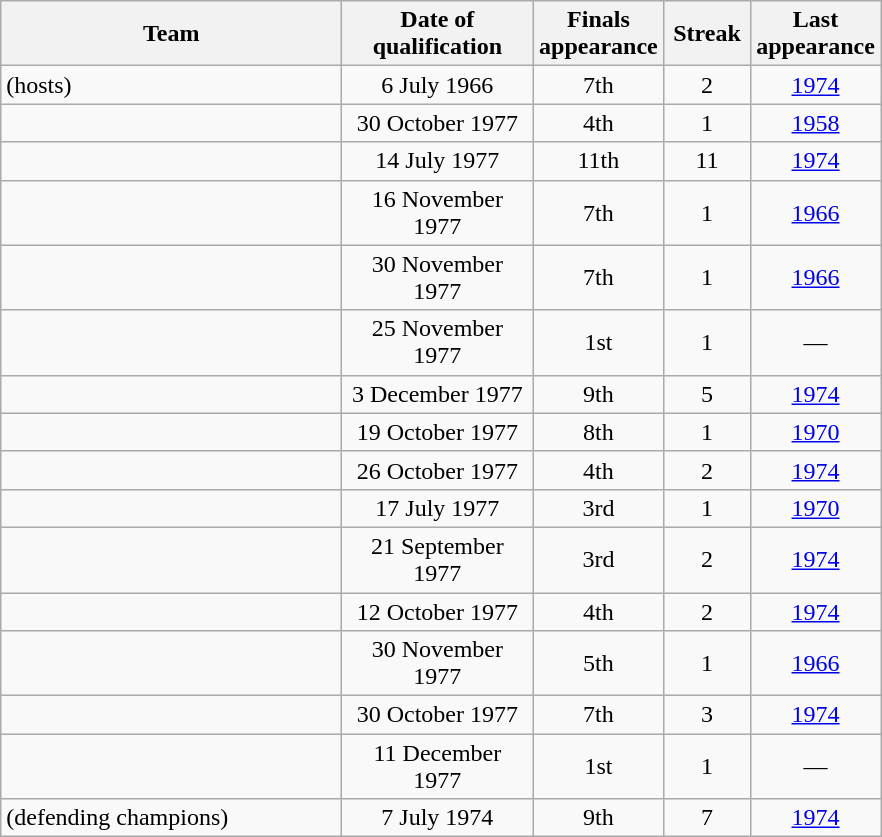<table class="wikitable sortable" style="text-align: center;">
<tr>
<th width=220>Team</th>
<th width=120>Date of qualification</th>
<th width=80>Finals appearance</th>
<th width=50>Streak</th>
<th width=80>Last appearance</th>
</tr>
<tr>
<td style="text-align:left;"> (hosts)</td>
<td>6 July 1966</td>
<td>7th</td>
<td>2</td>
<td><a href='#'>1974</a></td>
</tr>
<tr>
<td style="text-align:left;"></td>
<td>30 October 1977</td>
<td>4th</td>
<td>1</td>
<td><a href='#'>1958</a></td>
</tr>
<tr>
<td style="text-align:left;"></td>
<td>14 July 1977</td>
<td>11th</td>
<td>11</td>
<td><a href='#'>1974</a></td>
</tr>
<tr>
<td style="text-align:left;"></td>
<td>16 November 1977</td>
<td>7th</td>
<td>1</td>
<td><a href='#'>1966</a></td>
</tr>
<tr>
<td style="text-align:left;"></td>
<td>30 November 1977</td>
<td>7th</td>
<td>1</td>
<td><a href='#'>1966</a></td>
</tr>
<tr>
<td style="text-align:left;"></td>
<td>25 November 1977</td>
<td>1st</td>
<td>1</td>
<td>—</td>
</tr>
<tr>
<td style="text-align:left;"></td>
<td>3 December 1977</td>
<td>9th</td>
<td>5</td>
<td><a href='#'>1974</a></td>
</tr>
<tr>
<td style="text-align:left;"></td>
<td>19 October 1977</td>
<td>8th</td>
<td>1</td>
<td><a href='#'>1970</a></td>
</tr>
<tr>
<td style="text-align:left;"></td>
<td>26 October 1977</td>
<td>4th</td>
<td>2</td>
<td><a href='#'>1974</a></td>
</tr>
<tr>
<td style="text-align:left;"></td>
<td>17 July 1977</td>
<td>3rd</td>
<td>1</td>
<td><a href='#'>1970</a></td>
</tr>
<tr>
<td style="text-align:left;"></td>
<td>21 September 1977</td>
<td>3rd</td>
<td>2</td>
<td><a href='#'>1974</a></td>
</tr>
<tr>
<td style="text-align:left;"></td>
<td>12 October 1977</td>
<td>4th</td>
<td>2</td>
<td><a href='#'>1974</a></td>
</tr>
<tr>
<td style="text-align:left;"></td>
<td>30 November 1977</td>
<td>5th</td>
<td>1</td>
<td><a href='#'>1966</a></td>
</tr>
<tr>
<td style="text-align:left;"></td>
<td>30 October 1977</td>
<td>7th</td>
<td>3</td>
<td><a href='#'>1974</a></td>
</tr>
<tr>
<td style="text-align:left;"></td>
<td>11 December 1977</td>
<td>1st</td>
<td>1</td>
<td>—</td>
</tr>
<tr>
<td style="text-align:left;"> (defending champions)</td>
<td>7 July 1974</td>
<td>9th</td>
<td>7</td>
<td><a href='#'>1974</a></td>
</tr>
</table>
